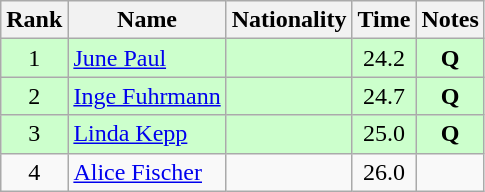<table class="wikitable sortable" style="text-align:center">
<tr>
<th>Rank</th>
<th>Name</th>
<th>Nationality</th>
<th>Time</th>
<th>Notes</th>
</tr>
<tr bgcolor=ccffcc>
<td>1</td>
<td align=left><a href='#'>June Paul</a></td>
<td align=left></td>
<td>24.2</td>
<td><strong>Q</strong></td>
</tr>
<tr bgcolor=ccffcc>
<td>2</td>
<td align=left><a href='#'>Inge Fuhrmann</a></td>
<td align=left></td>
<td>24.7</td>
<td><strong>Q</strong></td>
</tr>
<tr bgcolor=ccffcc>
<td>3</td>
<td align=left><a href='#'>Linda Kepp</a></td>
<td align=left></td>
<td>25.0</td>
<td><strong>Q</strong></td>
</tr>
<tr>
<td>4</td>
<td align=left><a href='#'>Alice Fischer</a></td>
<td align=left></td>
<td>26.0</td>
<td></td>
</tr>
</table>
